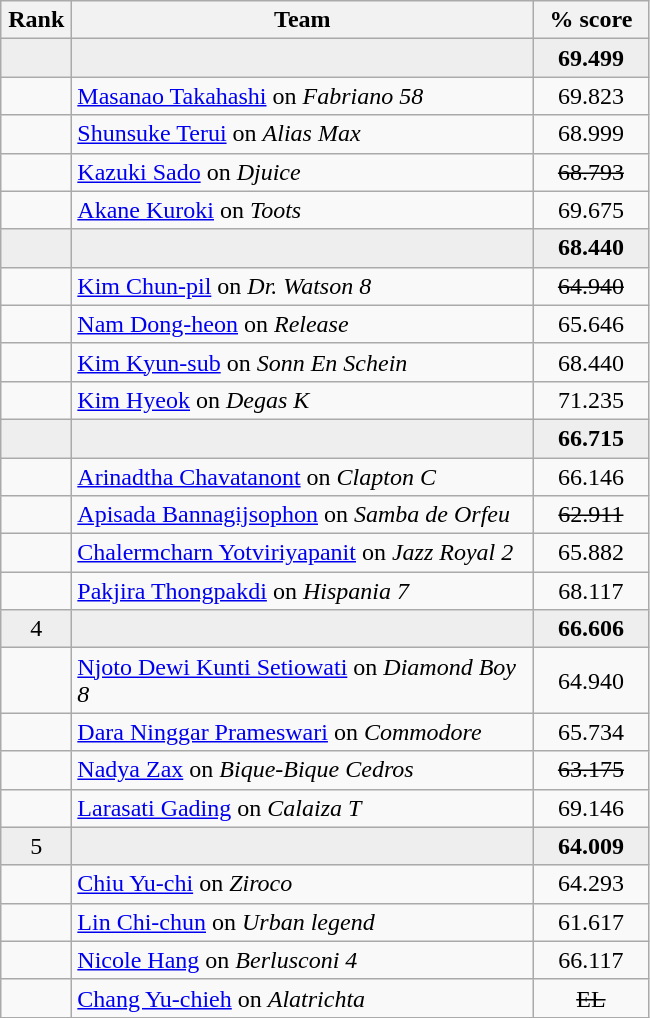<table class="wikitable" style="text-align:center">
<tr>
<th width=40>Rank</th>
<th width=300>Team</th>
<th width=70>% score</th>
</tr>
<tr bgcolor=eeeeee>
<td></td>
<td align=left></td>
<td><strong>69.499</strong></td>
</tr>
<tr>
<td></td>
<td align=left><a href='#'>Masanao Takahashi</a> on <em>Fabriano 58 </em></td>
<td>69.823</td>
</tr>
<tr>
<td></td>
<td align=left><a href='#'>Shunsuke Terui</a> on <em>Alias Max </em></td>
<td>68.999</td>
</tr>
<tr>
<td></td>
<td align=left><a href='#'>Kazuki Sado</a> on <em>Djuice</em></td>
<td><s>68.793</s></td>
</tr>
<tr>
<td></td>
<td align=left><a href='#'>Akane Kuroki</a> on <em>Toots</em></td>
<td>69.675</td>
</tr>
<tr bgcolor=eeeeee>
<td></td>
<td align=left></td>
<td><strong>68.440</strong></td>
</tr>
<tr>
<td></td>
<td align=left><a href='#'>Kim Chun-pil</a> on <em>Dr. Watson 8</em></td>
<td><s>64.940</s></td>
</tr>
<tr>
<td></td>
<td align=left><a href='#'>Nam Dong-heon</a> on <em>Release</em></td>
<td>65.646</td>
</tr>
<tr>
<td></td>
<td align=left><a href='#'>Kim Kyun-sub</a> on <em>Sonn En Schein</em></td>
<td>68.440</td>
</tr>
<tr>
<td></td>
<td align=left><a href='#'>Kim Hyeok</a> on <em>Degas K </em></td>
<td>71.235</td>
</tr>
<tr bgcolor=eeeeee>
<td></td>
<td align=left></td>
<td><strong>66.715</strong></td>
</tr>
<tr>
<td></td>
<td align=left><a href='#'>Arinadtha Chavatanont</a> on <em>Clapton C</em></td>
<td>66.146</td>
</tr>
<tr>
<td></td>
<td align=left><a href='#'>Apisada Bannagijsophon</a> on <em>Samba de Orfeu</em></td>
<td><s>62.911</s></td>
</tr>
<tr>
<td></td>
<td align=left><a href='#'>Chalermcharn Yotviriyapanit</a> on <em>Jazz Royal 2</em></td>
<td>65.882</td>
</tr>
<tr>
<td></td>
<td align=left><a href='#'>Pakjira Thongpakdi</a> on <em>Hispania 7</em></td>
<td>68.117</td>
</tr>
<tr bgcolor=eeeeee>
<td>4</td>
<td align=left></td>
<td><strong>66.606</strong></td>
</tr>
<tr>
<td></td>
<td align=left><a href='#'>Njoto Dewi Kunti Setiowati</a> on <em>Diamond Boy 8</em></td>
<td>64.940</td>
</tr>
<tr>
<td></td>
<td align=left><a href='#'>Dara Ninggar Prameswari</a> on <em>Commodore</em></td>
<td>65.734</td>
</tr>
<tr>
<td></td>
<td align=left><a href='#'>Nadya Zax</a> on <em>Bique-Bique Cedros </em></td>
<td><s>63.175</s></td>
</tr>
<tr>
<td></td>
<td align=left><a href='#'>Larasati Gading</a> on <em>Calaiza T </em></td>
<td>69.146</td>
</tr>
<tr bgcolor=eeeeee>
<td>5</td>
<td align=left></td>
<td><strong>64.009</strong></td>
</tr>
<tr>
<td></td>
<td align=left><a href='#'>Chiu Yu-chi</a> on <em>Ziroco</em></td>
<td>64.293</td>
</tr>
<tr>
<td></td>
<td align=left><a href='#'>Lin Chi-chun</a> on <em>Urban legend</em></td>
<td>61.617</td>
</tr>
<tr>
<td></td>
<td align=left><a href='#'>Nicole Hang</a> on <em>Berlusconi 4 </em></td>
<td>66.117</td>
</tr>
<tr>
<td></td>
<td align=left><a href='#'>Chang Yu-chieh</a> on <em>Alatrichta</em></td>
<td><s>EL</s></td>
</tr>
</table>
